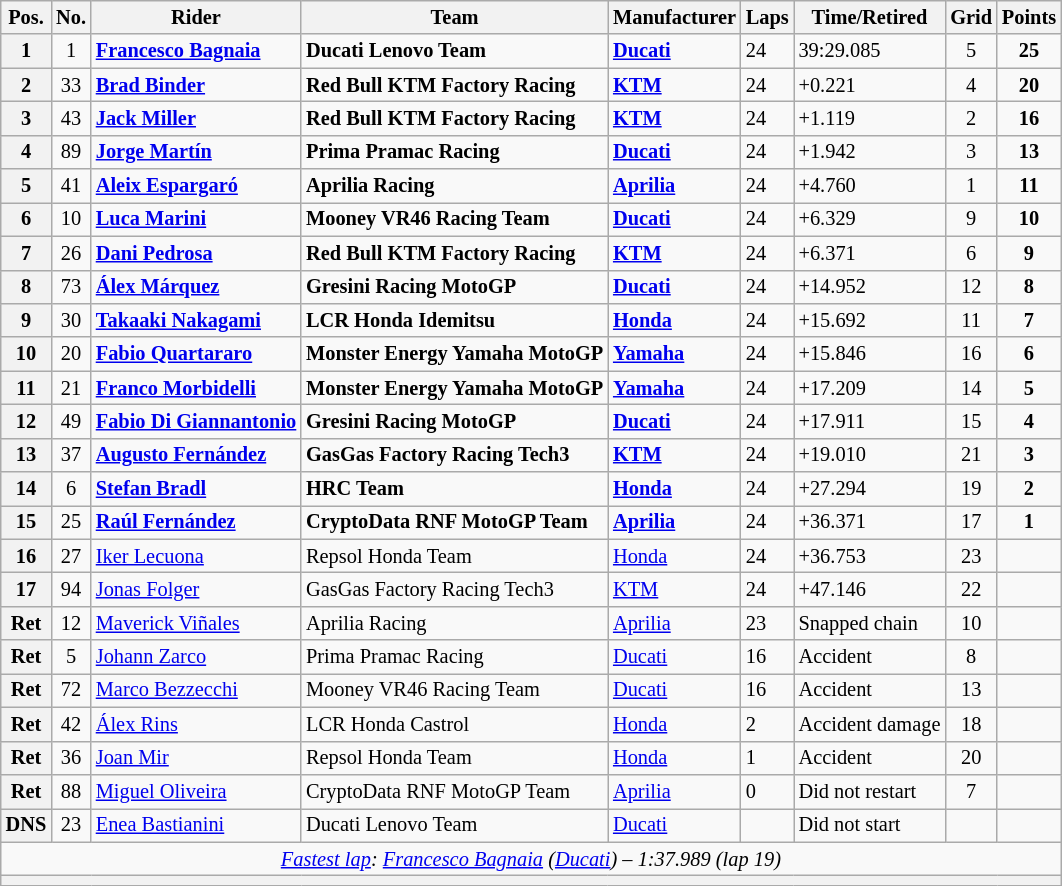<table class="wikitable" style="font-size: 85%;">
<tr>
<th>Pos.</th>
<th>No.</th>
<th>Rider</th>
<th>Team</th>
<th>Manufacturer</th>
<th>Laps</th>
<th>Time/Retired</th>
<th>Grid</th>
<th>Points</th>
</tr>
<tr>
<th scope="row">1</th>
<td align="center">1</td>
<td> <strong><a href='#'>Francesco Bagnaia</a></strong></td>
<td><strong>Ducati Lenovo Team</strong></td>
<td><strong><a href='#'>Ducati</a></strong></td>
<td>24</td>
<td>39:29.085</td>
<td align="center">5</td>
<td align="center"><strong>25</strong></td>
</tr>
<tr>
<th scope="row">2</th>
<td align="center">33</td>
<td> <strong><a href='#'>Brad Binder</a></strong></td>
<td><strong>Red Bull KTM Factory Racing</strong></td>
<td><strong><a href='#'>KTM</a></strong></td>
<td>24</td>
<td>+0.221</td>
<td align="center">4</td>
<td align="center"><strong>20</strong></td>
</tr>
<tr>
<th scope="row">3</th>
<td align="center">43</td>
<td> <strong><a href='#'>Jack Miller</a></strong></td>
<td><strong>Red Bull KTM Factory Racing</strong></td>
<td><strong><a href='#'>KTM</a></strong></td>
<td>24</td>
<td>+1.119</td>
<td align="center">2</td>
<td align="center"><strong>16</strong></td>
</tr>
<tr>
<th scope="row">4</th>
<td align="center">89</td>
<td> <strong><a href='#'>Jorge Martín</a></strong></td>
<td><strong>Prima Pramac Racing</strong></td>
<td><strong><a href='#'>Ducati</a></strong></td>
<td>24</td>
<td>+1.942</td>
<td align="center">3</td>
<td align="center"><strong>13</strong></td>
</tr>
<tr>
<th scope="row">5</th>
<td align="center">41</td>
<td> <strong><a href='#'>Aleix Espargaró</a></strong></td>
<td><strong>Aprilia Racing</strong></td>
<td><strong><a href='#'>Aprilia</a></strong></td>
<td>24</td>
<td>+4.760</td>
<td align="center">1</td>
<td align="center"><strong>11</strong></td>
</tr>
<tr>
<th scope="row">6</th>
<td align="center">10</td>
<td> <strong><a href='#'>Luca Marini</a></strong></td>
<td><strong>Mooney VR46 Racing Team</strong></td>
<td><strong><a href='#'>Ducati</a></strong></td>
<td>24</td>
<td>+6.329</td>
<td align="center">9</td>
<td align="center"><strong>10</strong></td>
</tr>
<tr>
<th scope="row">7</th>
<td align="center">26</td>
<td> <strong><a href='#'>Dani Pedrosa</a></strong></td>
<td><strong>Red Bull KTM Factory Racing</strong></td>
<td><strong><a href='#'>KTM</a></strong></td>
<td>24</td>
<td>+6.371</td>
<td align="center">6</td>
<td align="center"><strong>9</strong></td>
</tr>
<tr>
<th scope="row">8</th>
<td align="center">73</td>
<td> <strong><a href='#'>Álex Márquez</a></strong></td>
<td><strong>Gresini Racing MotoGP</strong></td>
<td><strong><a href='#'>Ducati</a></strong></td>
<td>24</td>
<td>+14.952</td>
<td align="center">12</td>
<td align="center"><strong>8</strong></td>
</tr>
<tr>
<th scope="row">9</th>
<td align="center">30</td>
<td> <strong><a href='#'>Takaaki Nakagami</a></strong></td>
<td><strong>LCR Honda Idemitsu</strong></td>
<td><strong><a href='#'>Honda</a></strong></td>
<td>24</td>
<td>+15.692</td>
<td align="center">11</td>
<td align="center"><strong>7</strong></td>
</tr>
<tr>
<th scope="row">10</th>
<td align="center">20</td>
<td> <strong><a href='#'>Fabio Quartararo</a></strong></td>
<td><strong>Monster Energy Yamaha MotoGP</strong></td>
<td><strong><a href='#'>Yamaha</a></strong></td>
<td>24</td>
<td>+15.846</td>
<td align="center">16</td>
<td align="center"><strong>6</strong></td>
</tr>
<tr>
<th scope="row">11</th>
<td align="center">21</td>
<td> <strong><a href='#'>Franco Morbidelli</a></strong></td>
<td><strong>Monster Energy Yamaha MotoGP</strong></td>
<td><strong><a href='#'>Yamaha</a></strong></td>
<td>24</td>
<td>+17.209</td>
<td align="center">14</td>
<td align="center"><strong>5</strong></td>
</tr>
<tr>
<th scope="row">12</th>
<td align="center">49</td>
<td> <strong><a href='#'>Fabio Di Giannantonio</a></strong></td>
<td><strong>Gresini Racing MotoGP</strong></td>
<td><strong><a href='#'>Ducati</a></strong></td>
<td>24</td>
<td>+17.911</td>
<td align="center">15</td>
<td align="center"><strong>4</strong></td>
</tr>
<tr>
<th scope="row">13</th>
<td align="center">37</td>
<td> <strong><a href='#'>Augusto Fernández</a></strong></td>
<td><strong>GasGas Factory Racing Tech3</strong></td>
<td><strong><a href='#'>KTM</a></strong></td>
<td>24</td>
<td>+19.010</td>
<td align="center">21</td>
<td align="center"><strong>3</strong></td>
</tr>
<tr>
<th scope="row">14</th>
<td align="center">6</td>
<td> <strong><a href='#'>Stefan Bradl</a></strong></td>
<td><strong>HRC Team</strong></td>
<td><strong><a href='#'>Honda</a></strong></td>
<td>24</td>
<td>+27.294</td>
<td align="center">19</td>
<td align="center"><strong>2</strong></td>
</tr>
<tr>
<th scope="row">15</th>
<td align="center">25</td>
<td> <strong><a href='#'>Raúl Fernández</a></strong></td>
<td><strong>CryptoData RNF MotoGP Team</strong></td>
<td><strong><a href='#'>Aprilia</a></strong></td>
<td>24</td>
<td>+36.371</td>
<td align="center">17</td>
<td align="center"><strong>1</strong></td>
</tr>
<tr>
<th scope="row">16</th>
<td align="center">27</td>
<td> <a href='#'>Iker Lecuona</a></td>
<td>Repsol Honda Team</td>
<td><a href='#'>Honda</a></td>
<td>24</td>
<td>+36.753</td>
<td align="center">23</td>
<td></td>
</tr>
<tr>
<th scope="row">17</th>
<td align="center">94</td>
<td> <a href='#'>Jonas Folger</a></td>
<td>GasGas Factory Racing Tech3</td>
<td><a href='#'>KTM</a></td>
<td>24</td>
<td>+47.146</td>
<td align="center">22</td>
<td></td>
</tr>
<tr>
<th scope="row">Ret</th>
<td align="center">12</td>
<td> <a href='#'>Maverick Viñales</a></td>
<td>Aprilia Racing</td>
<td><a href='#'>Aprilia</a></td>
<td>23</td>
<td>Snapped chain</td>
<td align="center">10</td>
<td align="center"></td>
</tr>
<tr>
<th scope="row">Ret</th>
<td align="center">5</td>
<td> <a href='#'>Johann Zarco</a></td>
<td>Prima Pramac Racing</td>
<td><a href='#'>Ducati</a></td>
<td>16</td>
<td>Accident</td>
<td align="center">8</td>
<td align="center"></td>
</tr>
<tr>
<th scope="row">Ret</th>
<td align="center">72</td>
<td> <a href='#'>Marco Bezzecchi</a></td>
<td>Mooney VR46 Racing Team</td>
<td><a href='#'>Ducati</a></td>
<td>16</td>
<td>Accident</td>
<td align="center">13</td>
<td align="center"></td>
</tr>
<tr>
<th scope="row">Ret</th>
<td align="center">42</td>
<td> <a href='#'>Álex Rins</a></td>
<td>LCR Honda Castrol</td>
<td><a href='#'>Honda</a></td>
<td>2</td>
<td>Accident damage</td>
<td align="center">18</td>
<td></td>
</tr>
<tr>
<th scope="row">Ret</th>
<td align="center">36</td>
<td> <a href='#'>Joan Mir</a></td>
<td>Repsol Honda Team</td>
<td><a href='#'>Honda</a></td>
<td>1</td>
<td>Accident</td>
<td align="center">20</td>
<td align="center"></td>
</tr>
<tr>
<th scope="row">Ret</th>
<td align="center">88</td>
<td> <a href='#'>Miguel Oliveira</a></td>
<td>CryptoData RNF MotoGP Team</td>
<td><a href='#'>Aprilia</a></td>
<td>0</td>
<td>Did not restart</td>
<td align="center">7</td>
<td align="center"></td>
</tr>
<tr>
<th scope="row">DNS</th>
<td align="center">23</td>
<td> <a href='#'>Enea Bastianini</a></td>
<td>Ducati Lenovo Team</td>
<td><a href='#'>Ducati</a></td>
<td></td>
<td>Did not start</td>
<td></td>
<td></td>
</tr>
<tr class="sortbottom">
<td colspan="9" style="text-align:center"><em><a href='#'>Fastest lap</a>:  <a href='#'>Francesco Bagnaia</a> (<a href='#'>Ducati</a>) – 1:37.989 (lap 19)</em></td>
</tr>
<tr class="sortbottom">
<th colspan=9></th>
</tr>
</table>
